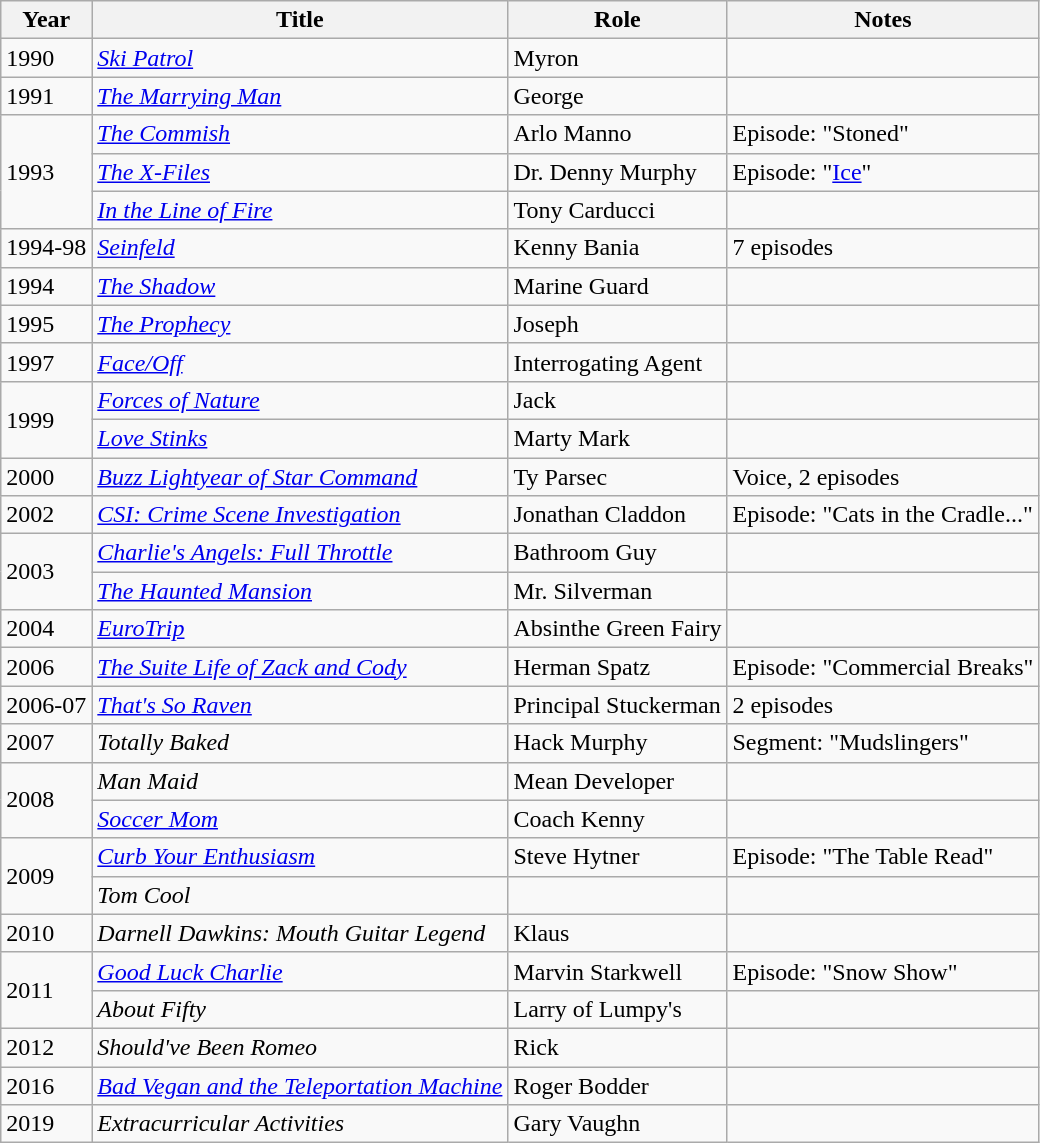<table class="wikitable">
<tr>
<th>Year</th>
<th>Title</th>
<th>Role</th>
<th>Notes</th>
</tr>
<tr>
<td>1990</td>
<td><em><a href='#'>Ski Patrol</a></em></td>
<td>Myron</td>
<td></td>
</tr>
<tr>
<td>1991</td>
<td><em><a href='#'>The Marrying Man</a></em></td>
<td>George</td>
<td></td>
</tr>
<tr>
<td rowspan="3">1993</td>
<td><em><a href='#'>The Commish</a></em></td>
<td>Arlo Manno</td>
<td>Episode: "Stoned"</td>
</tr>
<tr>
<td><em><a href='#'>The X-Files</a></em></td>
<td>Dr. Denny Murphy</td>
<td>Episode: "<a href='#'>Ice</a>"</td>
</tr>
<tr>
<td><em><a href='#'>In the Line of Fire</a></em></td>
<td>Tony Carducci</td>
<td></td>
</tr>
<tr>
<td>1994-98</td>
<td><em><a href='#'>Seinfeld</a></em></td>
<td>Kenny Bania</td>
<td>7 episodes</td>
</tr>
<tr>
<td>1994</td>
<td><em><a href='#'>The Shadow</a></em></td>
<td>Marine Guard</td>
<td></td>
</tr>
<tr>
<td>1995</td>
<td><em><a href='#'>The Prophecy</a></em></td>
<td>Joseph</td>
<td></td>
</tr>
<tr>
<td>1997</td>
<td><em><a href='#'>Face/Off</a></em></td>
<td>Interrogating Agent</td>
<td></td>
</tr>
<tr>
<td rowspan="2">1999</td>
<td><em><a href='#'>Forces of Nature</a></em></td>
<td>Jack</td>
<td></td>
</tr>
<tr>
<td><em><a href='#'>Love Stinks</a></em></td>
<td>Marty Mark</td>
<td></td>
</tr>
<tr>
<td>2000</td>
<td><em><a href='#'>Buzz Lightyear of Star Command</a></em></td>
<td>Ty Parsec</td>
<td>Voice, 2 episodes</td>
</tr>
<tr>
<td>2002</td>
<td><em><a href='#'>CSI: Crime Scene Investigation</a></em></td>
<td>Jonathan Claddon</td>
<td>Episode: "Cats in the Cradle..."</td>
</tr>
<tr>
<td rowspan="2">2003</td>
<td><em><a href='#'>Charlie's Angels: Full Throttle</a></em></td>
<td>Bathroom Guy</td>
<td></td>
</tr>
<tr>
<td><em><a href='#'>The Haunted Mansion</a></em></td>
<td>Mr. Silverman</td>
<td></td>
</tr>
<tr>
<td>2004</td>
<td><em><a href='#'>EuroTrip</a></em></td>
<td>Absinthe Green Fairy</td>
<td></td>
</tr>
<tr>
<td>2006</td>
<td><em><a href='#'>The Suite Life of Zack and Cody</a></em></td>
<td>Herman Spatz</td>
<td>Episode: "Commercial Breaks"</td>
</tr>
<tr>
<td>2006-07</td>
<td><em><a href='#'>That's So Raven</a></em></td>
<td>Principal Stuckerman</td>
<td>2 episodes</td>
</tr>
<tr>
<td>2007</td>
<td><em>Totally Baked</em></td>
<td>Hack Murphy</td>
<td>Segment: "Mudslingers"</td>
</tr>
<tr>
<td rowspan="2">2008</td>
<td><em>Man Maid</em></td>
<td>Mean Developer</td>
<td></td>
</tr>
<tr>
<td><em><a href='#'>Soccer Mom</a></em></td>
<td>Coach Kenny</td>
<td></td>
</tr>
<tr>
<td rowspan="2">2009</td>
<td><em><a href='#'>Curb Your Enthusiasm</a></em></td>
<td>Steve Hytner</td>
<td>Episode: "The Table Read"</td>
</tr>
<tr>
<td><em>Tom Cool</em></td>
<td></td>
<td></td>
</tr>
<tr>
<td>2010</td>
<td><em>Darnell Dawkins: Mouth Guitar Legend</em></td>
<td>Klaus</td>
<td></td>
</tr>
<tr>
<td rowspan="2">2011</td>
<td><em><a href='#'>Good Luck Charlie</a></em></td>
<td>Marvin Starkwell</td>
<td>Episode: "Snow Show"</td>
</tr>
<tr>
<td><em>About Fifty</em></td>
<td>Larry of Lumpy's</td>
<td></td>
</tr>
<tr>
<td>2012</td>
<td><em>Should've Been Romeo</em></td>
<td>Rick</td>
<td></td>
</tr>
<tr>
<td>2016</td>
<td><em><a href='#'>Bad Vegan and the Teleportation Machine</a></em></td>
<td>Roger Bodder</td>
<td></td>
</tr>
<tr>
<td>2019</td>
<td><em>Extracurricular Activities</em></td>
<td>Gary Vaughn</td>
<td></td>
</tr>
</table>
